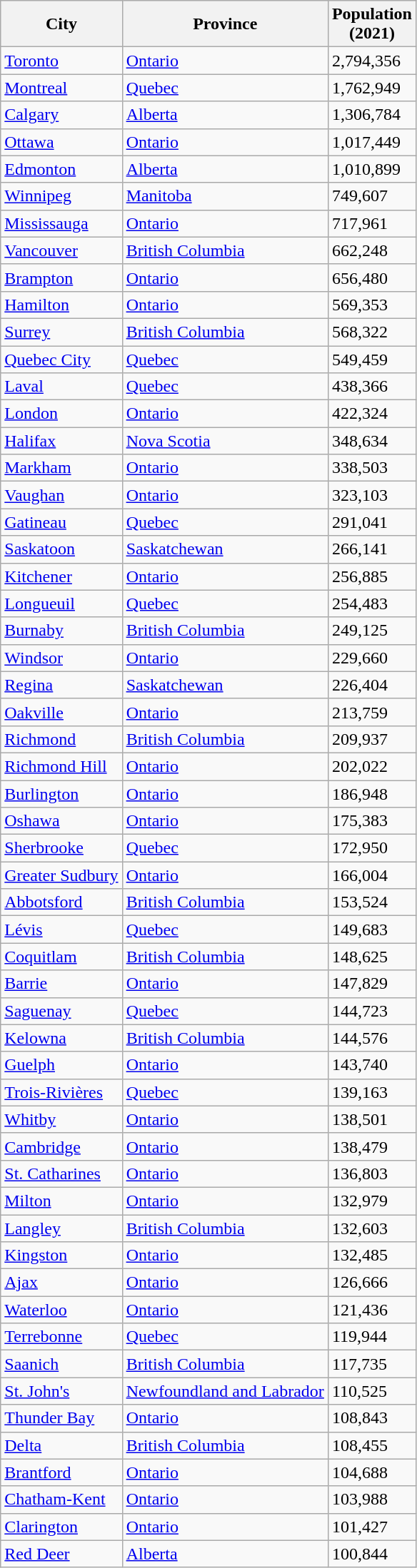<table class="wikitable sortable sticky-header col3right">
<tr>
<th>City</th>
<th>Province</th>
<th>Population<br>(2021)</th>
</tr>
<tr>
<td><a href='#'>Toronto</a></td>
<td><a href='#'>Ontario</a></td>
<td>2,794,356</td>
</tr>
<tr>
<td><a href='#'>Montreal</a></td>
<td><a href='#'>Quebec</a></td>
<td>1,762,949</td>
</tr>
<tr>
<td><a href='#'>Calgary</a></td>
<td><a href='#'>Alberta</a></td>
<td>1,306,784</td>
</tr>
<tr>
<td><a href='#'>Ottawa</a></td>
<td><a href='#'>Ontario</a></td>
<td>1,017,449</td>
</tr>
<tr>
<td><a href='#'>Edmonton</a></td>
<td><a href='#'>Alberta</a></td>
<td>1,010,899</td>
</tr>
<tr>
<td><a href='#'>Winnipeg</a></td>
<td><a href='#'>Manitoba</a></td>
<td>749,607</td>
</tr>
<tr>
<td><a href='#'>Mississauga</a></td>
<td><a href='#'>Ontario</a></td>
<td>717,961</td>
</tr>
<tr>
<td><a href='#'>Vancouver</a></td>
<td><a href='#'>British Columbia</a></td>
<td>662,248</td>
</tr>
<tr>
<td><a href='#'>Brampton</a></td>
<td><a href='#'>Ontario</a></td>
<td>656,480</td>
</tr>
<tr>
<td><a href='#'>Hamilton</a></td>
<td><a href='#'>Ontario</a></td>
<td>569,353</td>
</tr>
<tr>
<td><a href='#'>Surrey</a></td>
<td><a href='#'>British Columbia</a></td>
<td>568,322</td>
</tr>
<tr>
<td><a href='#'>Quebec City</a></td>
<td><a href='#'>Quebec</a></td>
<td>549,459</td>
</tr>
<tr>
<td><a href='#'>Laval</a></td>
<td><a href='#'>Quebec</a></td>
<td>438,366</td>
</tr>
<tr>
<td><a href='#'>London</a></td>
<td><a href='#'>Ontario</a></td>
<td>422,324</td>
</tr>
<tr>
<td><a href='#'>Halifax</a></td>
<td><a href='#'>Nova Scotia</a></td>
<td>348,634</td>
</tr>
<tr>
<td><a href='#'>Markham</a></td>
<td><a href='#'>Ontario</a></td>
<td>338,503</td>
</tr>
<tr>
<td><a href='#'>Vaughan</a></td>
<td><a href='#'>Ontario</a></td>
<td>323,103</td>
</tr>
<tr>
<td><a href='#'>Gatineau</a></td>
<td><a href='#'>Quebec</a></td>
<td>291,041</td>
</tr>
<tr>
<td><a href='#'>Saskatoon</a></td>
<td><a href='#'>Saskatchewan</a></td>
<td>266,141</td>
</tr>
<tr>
<td><a href='#'>Kitchener</a></td>
<td><a href='#'>Ontario</a></td>
<td>256,885</td>
</tr>
<tr>
<td><a href='#'>Longueuil</a></td>
<td><a href='#'>Quebec</a></td>
<td>254,483</td>
</tr>
<tr>
<td><a href='#'>Burnaby</a></td>
<td><a href='#'>British Columbia</a></td>
<td>249,125</td>
</tr>
<tr>
<td><a href='#'>Windsor</a></td>
<td><a href='#'>Ontario</a></td>
<td>229,660</td>
</tr>
<tr>
<td><a href='#'>Regina</a></td>
<td><a href='#'>Saskatchewan</a></td>
<td>226,404</td>
</tr>
<tr>
<td><a href='#'>Oakville</a></td>
<td><a href='#'>Ontario</a></td>
<td>213,759</td>
</tr>
<tr>
<td><a href='#'>Richmond</a></td>
<td><a href='#'>British Columbia</a></td>
<td>209,937</td>
</tr>
<tr>
<td><a href='#'>Richmond Hill</a></td>
<td><a href='#'>Ontario</a></td>
<td>202,022</td>
</tr>
<tr>
<td><a href='#'>Burlington</a></td>
<td><a href='#'>Ontario</a></td>
<td>186,948</td>
</tr>
<tr>
<td><a href='#'>Oshawa</a></td>
<td><a href='#'>Ontario</a></td>
<td>175,383</td>
</tr>
<tr>
<td><a href='#'>Sherbrooke</a></td>
<td><a href='#'>Quebec</a></td>
<td>172,950</td>
</tr>
<tr>
<td><a href='#'>Greater Sudbury</a></td>
<td><a href='#'>Ontario</a></td>
<td>166,004</td>
</tr>
<tr>
<td><a href='#'>Abbotsford</a></td>
<td><a href='#'>British Columbia</a></td>
<td>153,524</td>
</tr>
<tr>
<td><a href='#'>Lévis</a></td>
<td><a href='#'>Quebec</a></td>
<td>149,683</td>
</tr>
<tr>
<td><a href='#'>Coquitlam</a></td>
<td><a href='#'>British Columbia</a></td>
<td>148,625</td>
</tr>
<tr>
<td><a href='#'>Barrie</a></td>
<td><a href='#'>Ontario</a></td>
<td>147,829</td>
</tr>
<tr>
<td><a href='#'>Saguenay</a></td>
<td><a href='#'>Quebec</a></td>
<td>144,723</td>
</tr>
<tr>
<td><a href='#'>Kelowna</a></td>
<td><a href='#'>British Columbia</a></td>
<td>144,576</td>
</tr>
<tr>
<td><a href='#'>Guelph</a></td>
<td><a href='#'>Ontario</a></td>
<td>143,740</td>
</tr>
<tr>
<td><a href='#'>Trois-Rivières</a></td>
<td><a href='#'>Quebec</a></td>
<td>139,163</td>
</tr>
<tr>
<td><a href='#'>Whitby</a></td>
<td><a href='#'>Ontario</a></td>
<td>138,501</td>
</tr>
<tr>
<td><a href='#'>Cambridge</a></td>
<td><a href='#'>Ontario</a></td>
<td>138,479</td>
</tr>
<tr>
<td><a href='#'>St. Catharines</a></td>
<td><a href='#'>Ontario</a></td>
<td>136,803</td>
</tr>
<tr>
<td><a href='#'>Milton</a></td>
<td><a href='#'>Ontario</a></td>
<td>132,979</td>
</tr>
<tr>
<td><a href='#'>Langley</a></td>
<td><a href='#'>British Columbia</a></td>
<td>132,603</td>
</tr>
<tr>
<td><a href='#'>Kingston</a></td>
<td><a href='#'>Ontario</a></td>
<td>132,485</td>
</tr>
<tr>
<td><a href='#'>Ajax</a></td>
<td><a href='#'>Ontario</a></td>
<td>126,666</td>
</tr>
<tr>
<td><a href='#'>Waterloo</a></td>
<td><a href='#'>Ontario</a></td>
<td>121,436</td>
</tr>
<tr>
<td><a href='#'>Terrebonne</a></td>
<td><a href='#'>Quebec</a></td>
<td>119,944</td>
</tr>
<tr>
<td><a href='#'>Saanich</a></td>
<td><a href='#'>British Columbia</a></td>
<td>117,735</td>
</tr>
<tr>
<td><a href='#'>St. John's</a></td>
<td><a href='#'>Newfoundland and Labrador</a></td>
<td>110,525</td>
</tr>
<tr>
<td><a href='#'>Thunder Bay</a></td>
<td><a href='#'>Ontario</a></td>
<td>108,843</td>
</tr>
<tr>
<td><a href='#'>Delta</a></td>
<td><a href='#'>British Columbia</a></td>
<td>108,455</td>
</tr>
<tr>
<td><a href='#'>Brantford</a></td>
<td><a href='#'>Ontario</a></td>
<td>104,688</td>
</tr>
<tr>
<td><a href='#'>Chatham-Kent</a></td>
<td><a href='#'>Ontario</a></td>
<td>103,988</td>
</tr>
<tr>
<td><a href='#'>Clarington</a></td>
<td><a href='#'>Ontario</a></td>
<td>101,427</td>
</tr>
<tr>
<td><a href='#'>Red Deer</a></td>
<td><a href='#'>Alberta</a></td>
<td>100,844</td>
</tr>
</table>
